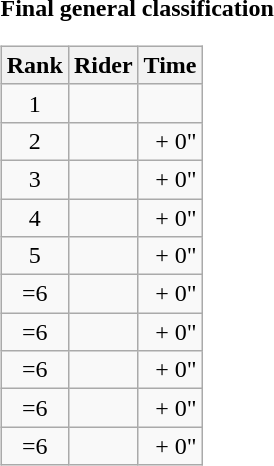<table>
<tr>
<td><strong>Final general classification</strong><br><table class="wikitable">
<tr>
<th scope="col">Rank</th>
<th scope="col">Rider</th>
<th scope="col">Time</th>
</tr>
<tr>
<td style="text-align:center;">1</td>
<td></td>
<td style="text-align:right;"></td>
</tr>
<tr>
<td style="text-align:center;">2</td>
<td></td>
<td style="text-align:right;">+ 0"</td>
</tr>
<tr>
<td style="text-align:center;">3</td>
<td></td>
<td style="text-align:right;">+ 0"</td>
</tr>
<tr>
<td style="text-align:center;">4</td>
<td></td>
<td style="text-align:right;">+ 0"</td>
</tr>
<tr>
<td style="text-align:center;">5</td>
<td></td>
<td style="text-align:right;">+ 0"</td>
</tr>
<tr>
<td style="text-align:center;">=6</td>
<td></td>
<td style="text-align:right;">+ 0"</td>
</tr>
<tr>
<td style="text-align:center;">=6</td>
<td></td>
<td style="text-align:right;">+ 0"</td>
</tr>
<tr>
<td style="text-align:center;">=6</td>
<td></td>
<td style="text-align:right;">+ 0"</td>
</tr>
<tr>
<td style="text-align:center;">=6</td>
<td></td>
<td style="text-align:right;">+ 0"</td>
</tr>
<tr>
<td style="text-align:center;">=6</td>
<td></td>
<td style="text-align:right;">+ 0"</td>
</tr>
</table>
</td>
</tr>
</table>
